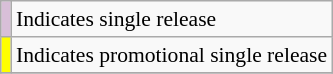<table class="wikitable" style="font-size:90%;">
<tr>
<td style="background-color:#D8BFD8"></td>
<td>Indicates single release</td>
</tr>
<tr>
<td style="background-color:#ffff00"></td>
<td>Indicates promotional single release</td>
</tr>
<tr>
</tr>
</table>
